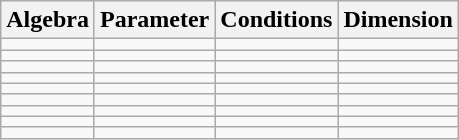<table class="wikitable" ; text-align:center;">
<tr>
<th>Algebra</th>
<th>Parameter</th>
<th>Conditions</th>
<th>Dimension</th>
</tr>
<tr>
<td></td>
<td></td>
<td></td>
<td></td>
</tr>
<tr>
<td></td>
<td></td>
<td></td>
<td></td>
</tr>
<tr>
<td></td>
<td></td>
<td></td>
<td></td>
</tr>
<tr>
<td></td>
<td></td>
<td></td>
<td></td>
</tr>
<tr>
<td></td>
<td></td>
<td></td>
<td></td>
</tr>
<tr>
<td></td>
<td></td>
<td></td>
<td></td>
</tr>
<tr>
<td></td>
<td></td>
<td></td>
<td></td>
</tr>
<tr>
<td></td>
<td></td>
<td></td>
<td></td>
</tr>
<tr>
<td></td>
<td></td>
<td></td>
<td></td>
</tr>
</table>
